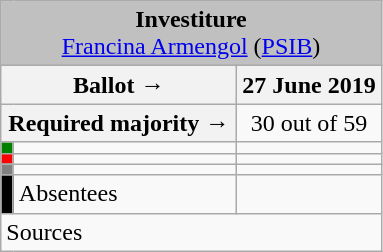<table class="wikitable" style="text-align:center;">
<tr>
<td colspan="3" align="center" bgcolor="#C0C0C0"><strong>Investiture</strong><br><a href='#'>Francina Armengol</a> (<a href='#'>PSIB</a>)</td>
</tr>
<tr>
<th colspan="2" width="150px">Ballot →</th>
<th>27 June 2019</th>
</tr>
<tr>
<th colspan="2">Required majority →</th>
<td>30 out of 59 </td>
</tr>
<tr>
<th width="1px" style="background:green;"></th>
<td align="left"></td>
<td></td>
</tr>
<tr>
<th style="background:red;"></th>
<td align="left"></td>
<td></td>
</tr>
<tr>
<th style="background:gray;"></th>
<td align="left"></td>
<td></td>
</tr>
<tr>
<th style="background:black;"></th>
<td align="left"><span>Absentees</span></td>
<td></td>
</tr>
<tr>
<td align="left" colspan="3">Sources</td>
</tr>
</table>
